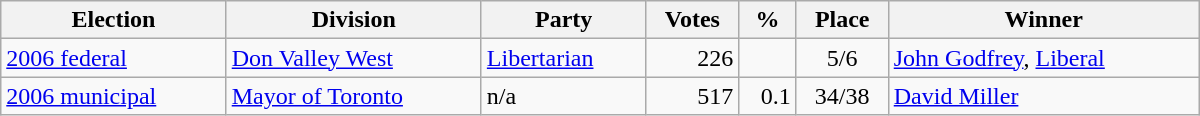<table class="wikitable" width="800">
<tr>
<th align="left">Election</th>
<th align="left">Division</th>
<th align="left">Party</th>
<th align="right">Votes</th>
<th align="right">%</th>
<th align="center">Place</th>
<th align="center">Winner</th>
</tr>
<tr>
<td align="left"><a href='#'>2006 federal</a></td>
<td align="left"><a href='#'>Don Valley West</a></td>
<td align="left"><a href='#'>Libertarian</a></td>
<td align="right">226</td>
<td align="right"></td>
<td align="center">5/6</td>
<td align="left"><a href='#'>John Godfrey</a>, <a href='#'>Liberal</a></td>
</tr>
<tr>
<td align="left"><a href='#'>2006 municipal</a></td>
<td align="left"><a href='#'>Mayor of Toronto</a></td>
<td align="left">n/a</td>
<td align="right">517</td>
<td align="right">0.1</td>
<td align="center">34/38</td>
<td align="left"><a href='#'>David Miller</a></td>
</tr>
</table>
